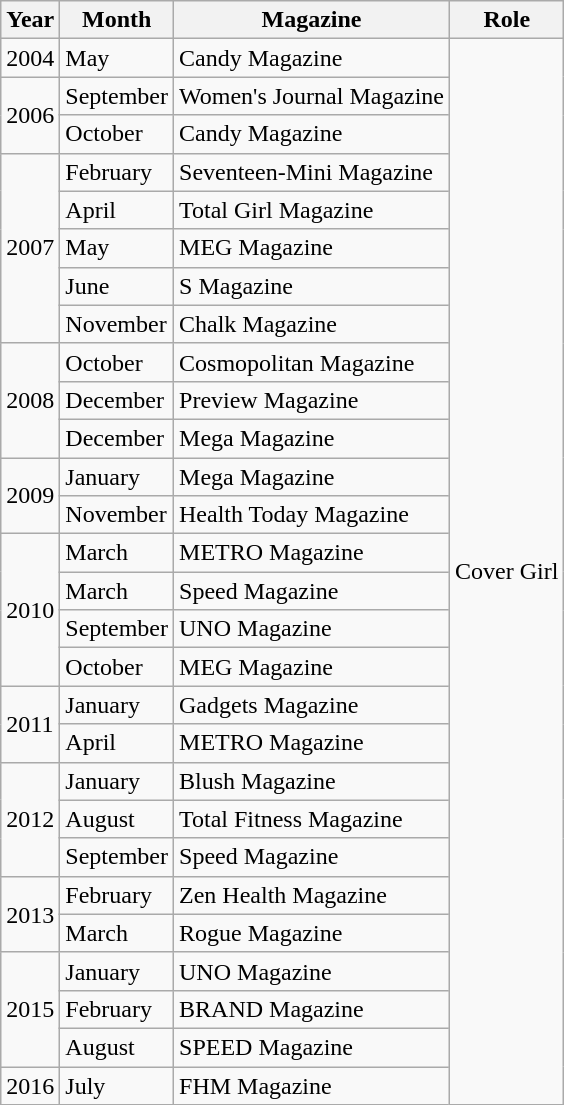<table class="wikitable">
<tr>
<th>Year</th>
<th>Month</th>
<th>Magazine</th>
<th>Role</th>
</tr>
<tr>
<td>2004</td>
<td>May</td>
<td>Candy Magazine</td>
<td rowspan="28">Cover Girl</td>
</tr>
<tr>
<td rowspan="2">2006</td>
<td>September</td>
<td>Women's Journal Magazine</td>
</tr>
<tr>
<td>October</td>
<td>Candy Magazine</td>
</tr>
<tr>
<td rowspan="5">2007</td>
<td>February</td>
<td>Seventeen-Mini Magazine</td>
</tr>
<tr>
<td>April</td>
<td>Total Girl Magazine</td>
</tr>
<tr>
<td>May</td>
<td>MEG Magazine</td>
</tr>
<tr>
<td>June</td>
<td>S Magazine</td>
</tr>
<tr>
<td>November</td>
<td>Chalk Magazine</td>
</tr>
<tr>
<td rowspan="3">2008</td>
<td>October</td>
<td>Cosmopolitan Magazine</td>
</tr>
<tr>
<td>December</td>
<td>Preview Magazine</td>
</tr>
<tr>
<td>December</td>
<td>Mega Magazine</td>
</tr>
<tr>
<td rowspan="2">2009</td>
<td>January</td>
<td>Mega Magazine</td>
</tr>
<tr>
<td>November</td>
<td>Health Today Magazine</td>
</tr>
<tr>
<td rowspan="4">2010</td>
<td>March</td>
<td>METRO Magazine</td>
</tr>
<tr>
<td>March</td>
<td>Speed Magazine</td>
</tr>
<tr>
<td>September</td>
<td>UNO Magazine</td>
</tr>
<tr>
<td>October</td>
<td>MEG Magazine</td>
</tr>
<tr>
<td rowspan="2">2011</td>
<td>January</td>
<td>Gadgets Magazine</td>
</tr>
<tr>
<td>April</td>
<td>METRO Magazine</td>
</tr>
<tr>
<td rowspan="3">2012</td>
<td>January</td>
<td>Blush Magazine</td>
</tr>
<tr>
<td>August</td>
<td>Total Fitness Magazine</td>
</tr>
<tr>
<td>September</td>
<td>Speed Magazine</td>
</tr>
<tr>
<td rowspan="2">2013</td>
<td>February</td>
<td>Zen Health Magazine</td>
</tr>
<tr>
<td>March</td>
<td>Rogue Magazine</td>
</tr>
<tr>
<td rowspan="3">2015</td>
<td>January</td>
<td>UNO Magazine</td>
</tr>
<tr>
<td>February</td>
<td>BRAND Magazine</td>
</tr>
<tr>
<td>August</td>
<td>SPEED Magazine</td>
</tr>
<tr>
<td>2016</td>
<td>July</td>
<td>FHM Magazine</td>
</tr>
</table>
